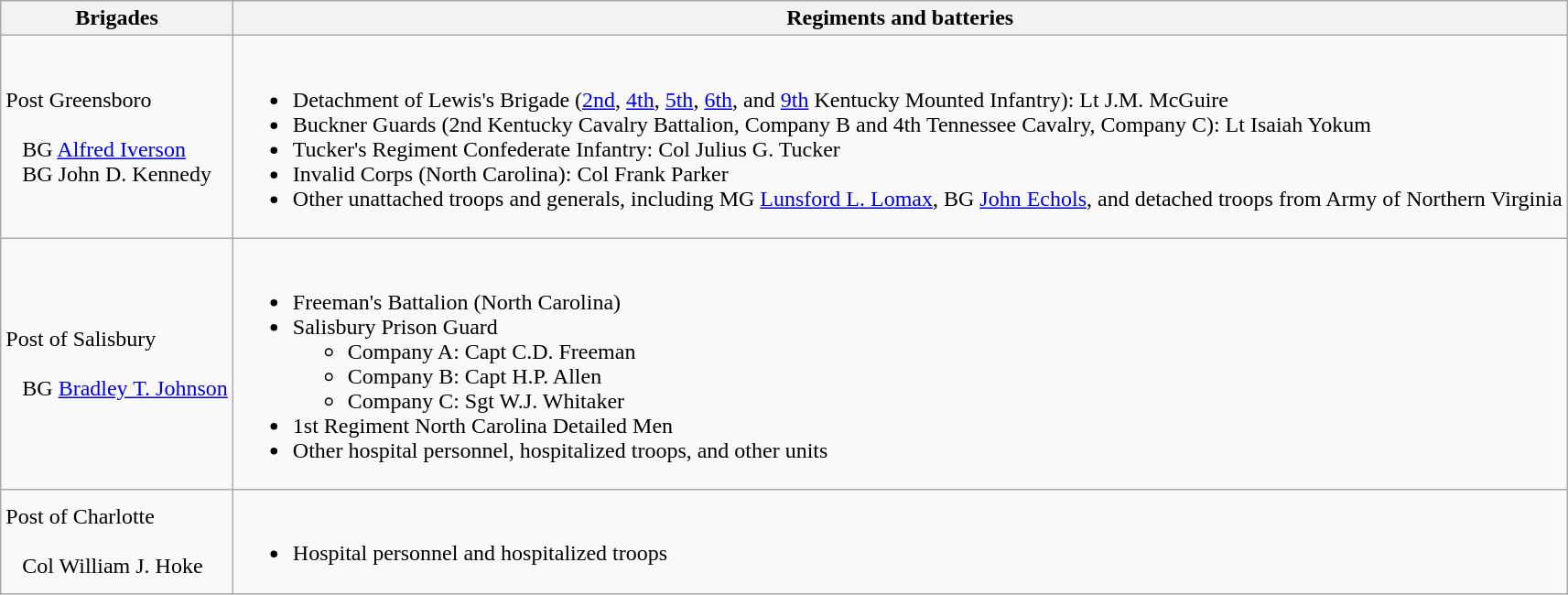<table class="wikitable">
<tr>
<th><strong>Brigades</strong></th>
<th><strong>Regiments and batteries</strong></th>
</tr>
<tr>
<td>Post Greensboro<br><br>  
BG <a href='#'>Alfred Iverson</a>
<br>  
BG John D. Kennedy</td>
<td><br><ul><li>Detachment of Lewis's Brigade (<a href='#'>2nd</a>, <a href='#'>4th</a>, <a href='#'>5th</a>, <a href='#'>6th</a>, and <a href='#'>9th</a> Kentucky Mounted Infantry): Lt J.M. McGuire</li><li>Buckner Guards (2nd Kentucky Cavalry Battalion, Company B and 4th Tennessee Cavalry, Company C): Lt Isaiah Yokum</li><li>Tucker's Regiment Confederate Infantry: Col Julius G. Tucker</li><li>Invalid Corps (North Carolina): Col Frank Parker</li><li>Other unattached troops and generals, including MG <a href='#'>Lunsford L. Lomax</a>, BG <a href='#'>John Echols</a>, and detached troops from Army of Northern Virginia</li></ul></td>
</tr>
<tr>
<td>Post of Salisbury<br><br>  
BG <a href='#'>Bradley T. Johnson</a></td>
<td><br><ul><li>Freeman's Battalion (North Carolina)</li><li>Salisbury Prison Guard<ul><li>Company A: Capt C.D. Freeman</li><li>Company B: Capt H.P. Allen</li><li>Company C: Sgt W.J. Whitaker</li></ul></li><li>1st Regiment North Carolina Detailed Men</li><li>Other hospital personnel, hospitalized troops, and other units</li></ul></td>
</tr>
<tr>
<td>Post of Charlotte<br><br>  
Col William J. Hoke</td>
<td><br><ul><li>Hospital personnel and hospitalized troops</li></ul></td>
</tr>
</table>
